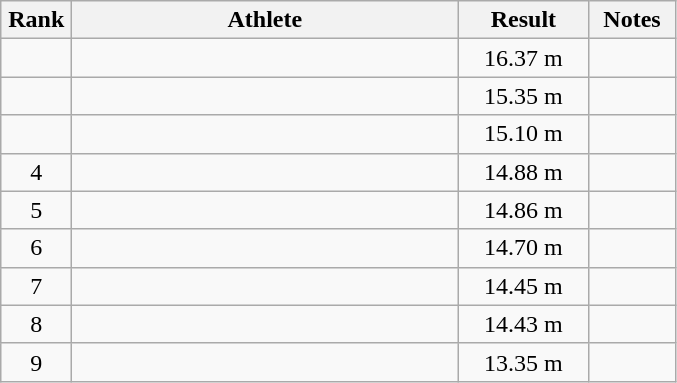<table class="wikitable sortable" style="text-align:center">
<tr>
<th width=40>Rank</th>
<th width=250>Athlete</th>
<th width=80>Result</th>
<th width=50>Notes</th>
</tr>
<tr>
<td></td>
<td align=left></td>
<td>16.37 m</td>
<td></td>
</tr>
<tr>
<td></td>
<td align=left></td>
<td>15.35 m</td>
<td></td>
</tr>
<tr>
<td></td>
<td align=left></td>
<td>15.10 m</td>
<td></td>
</tr>
<tr>
<td>4</td>
<td align=left></td>
<td>14.88 m</td>
<td></td>
</tr>
<tr>
<td>5</td>
<td align=left></td>
<td>14.86 m</td>
<td></td>
</tr>
<tr>
<td>6</td>
<td align=left></td>
<td>14.70 m</td>
<td></td>
</tr>
<tr>
<td>7</td>
<td align=left></td>
<td>14.45 m</td>
<td></td>
</tr>
<tr>
<td>8</td>
<td align=left></td>
<td>14.43 m</td>
<td></td>
</tr>
<tr>
<td>9</td>
<td align=left></td>
<td>13.35 m</td>
<td></td>
</tr>
</table>
